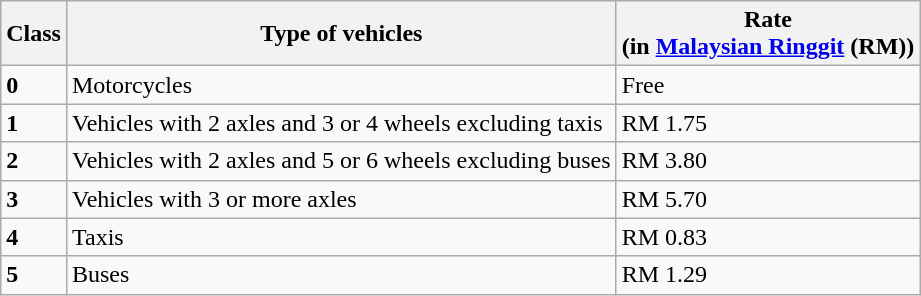<table class=wikitable>
<tr>
<th>Class</th>
<th>Type of vehicles</th>
<th>Rate<br>(in <a href='#'>Malaysian Ringgit</a> (RM))</th>
</tr>
<tr>
<td><strong>0</strong></td>
<td>Motorcycles</td>
<td>Free</td>
</tr>
<tr>
<td><strong>1</strong></td>
<td>Vehicles with 2 axles and 3 or 4 wheels excluding taxis</td>
<td>RM 1.75</td>
</tr>
<tr>
<td><strong>2</strong></td>
<td>Vehicles with 2 axles and 5 or 6 wheels excluding buses</td>
<td>RM 3.80</td>
</tr>
<tr>
<td><strong>3</strong></td>
<td>Vehicles with 3 or more axles</td>
<td>RM 5.70</td>
</tr>
<tr>
<td><strong>4</strong></td>
<td>Taxis</td>
<td>RM 0.83</td>
</tr>
<tr>
<td><strong>5</strong></td>
<td>Buses</td>
<td>RM 1.29</td>
</tr>
</table>
